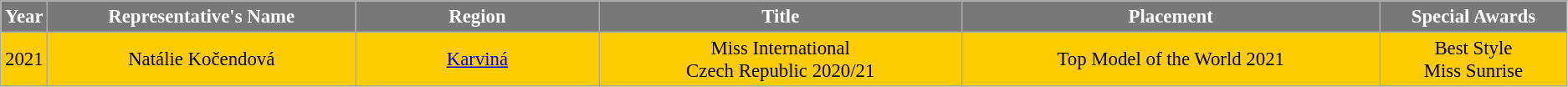<table class="wikitable" style="font-size: 95%; text-align:center">
<tr>
<th style="background-color:#787878;color:#FFFFFF;">Year</th>
<th width="250" style="background-color:#787878;color:#FFFFFF;">Representative's Name</th>
<th width="200" style="background-color:#787878;color:#FFFFFF;">Region</th>
<th width="300" style="background-color:#787878;color:#FFFFFF;">Title</th>
<th width="350" style="background-color:#787878;color:#FFFFFF;">Placement</th>
<th width="150" style="background-color:#787878;color:#FFFFFF;">Special Awards</th>
</tr>
<tr style="background-color:#FFCC00">
<td>2021</td>
<td>Natálie Kočendová</td>
<td><a href='#'>Karviná</a></td>
<td>Miss International<br>Czech Republic 2020/21</td>
<td>Top Model of the World 2021</td>
<td>Best Style<br>Miss Sunrise</td>
</tr>
</table>
